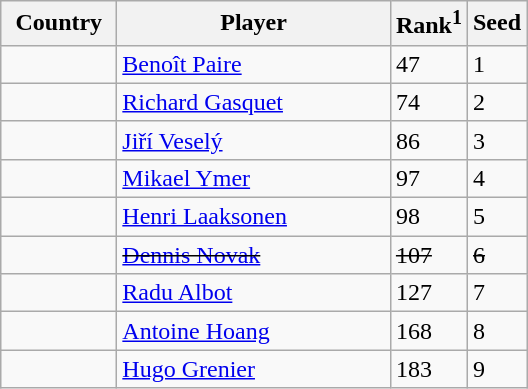<table class="sortable wikitable">
<tr>
<th width="70">Country</th>
<th width="175">Player</th>
<th>Rank<sup>1</sup></th>
<th>Seed</th>
</tr>
<tr>
<td></td>
<td><a href='#'>Benoît Paire</a></td>
<td>47</td>
<td>1</td>
</tr>
<tr>
<td></td>
<td><a href='#'>Richard Gasquet</a></td>
<td>74</td>
<td>2</td>
</tr>
<tr>
<td></td>
<td><a href='#'>Jiří Veselý</a></td>
<td>86</td>
<td>3</td>
</tr>
<tr>
<td></td>
<td><a href='#'>Mikael Ymer</a></td>
<td>97</td>
<td>4</td>
</tr>
<tr>
<td></td>
<td><a href='#'>Henri Laaksonen</a></td>
<td>98</td>
<td>5</td>
</tr>
<tr>
<td><s></s></td>
<td><s><a href='#'>Dennis Novak</a></s></td>
<td><s>107</s></td>
<td><s>6</s></td>
</tr>
<tr>
<td></td>
<td><a href='#'>Radu Albot</a></td>
<td>127</td>
<td>7</td>
</tr>
<tr>
<td></td>
<td><a href='#'>Antoine Hoang</a></td>
<td>168</td>
<td>8</td>
</tr>
<tr>
<td></td>
<td><a href='#'>Hugo Grenier</a></td>
<td>183</td>
<td>9</td>
</tr>
</table>
